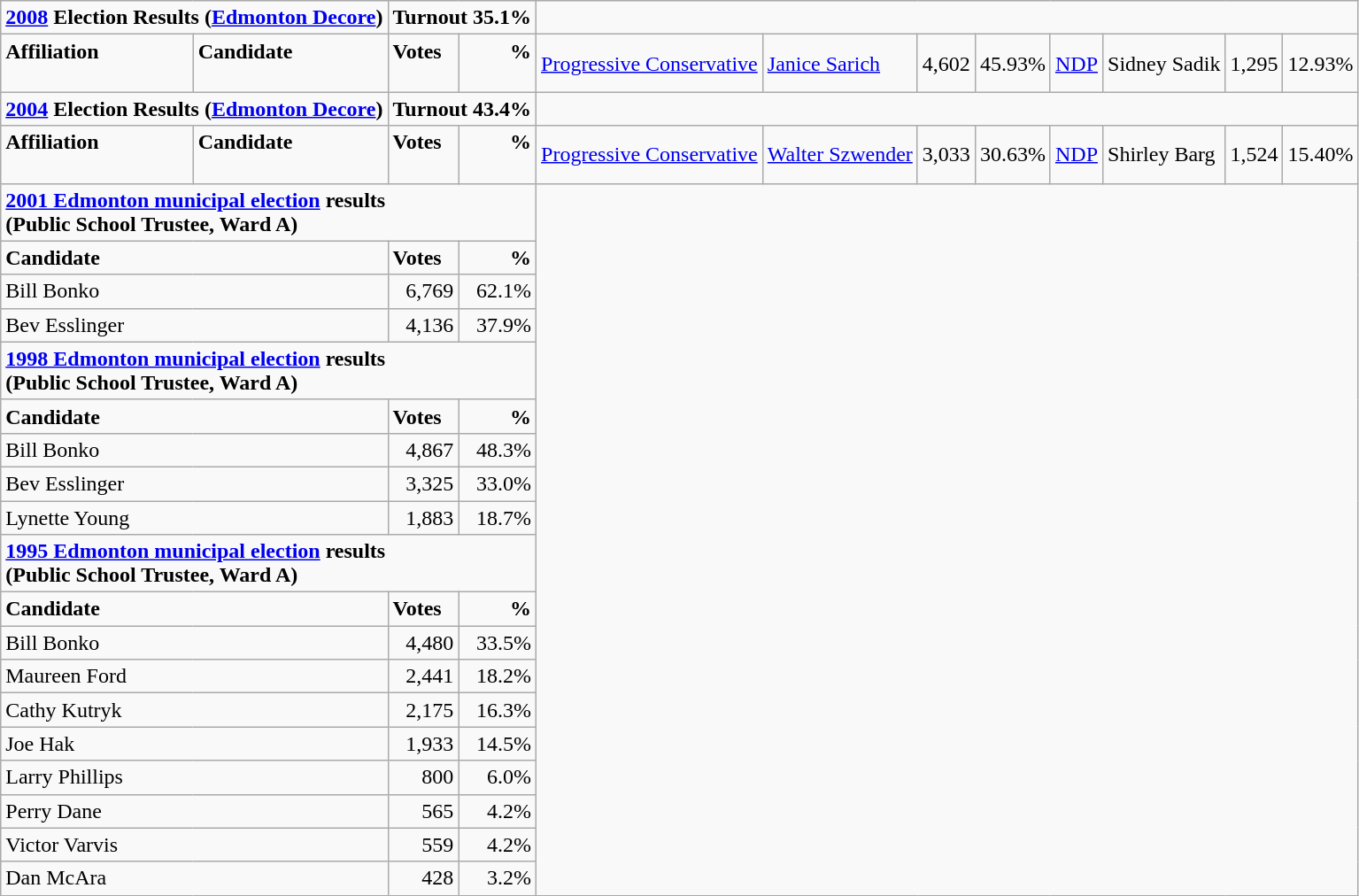<table class="wikitable">
<tr>
<td colspan="3"><strong><a href='#'>2008</a> Election Results (<a href='#'>Edmonton Decore</a>)</strong></td>
<td colspan="2"><span><strong>Turnout 35.1%</strong></span></td>
</tr>
<tr>
<td colspan="2" rowspan="1" align="left" valign="top"><strong>Affiliation</strong></td>
<td valign="top"><strong>Candidate</strong></td>
<td valign="top"><strong>Votes</strong></td>
<td valign="top" align="right"><strong>%</strong><br><br></td>
<td><a href='#'>Progressive Conservative</a></td>
<td><a href='#'>Janice Sarich</a></td>
<td align="right">4,602</td>
<td align="right">45.93%<br>
</td>
<td><a href='#'>NDP</a></td>
<td>Sidney Sadik</td>
<td align="right">1,295</td>
<td align="right">12.93%<br></td>
</tr>
<tr>
<td colspan="3"><strong><a href='#'>2004</a> Election Results (<a href='#'>Edmonton Decore</a>)</strong></td>
<td colspan="2"><span><strong>Turnout 43.4%</strong></span></td>
</tr>
<tr>
<td colspan="2" rowspan="1" align="left" valign="top"><strong>Affiliation</strong></td>
<td valign="top"><strong>Candidate</strong></td>
<td valign="top"><strong>Votes</strong></td>
<td valign="top" align="right"><strong>%</strong><br><br>
</td>
<td><a href='#'>Progressive Conservative</a></td>
<td><a href='#'>Walter Szwender</a></td>
<td align="right">3,033</td>
<td align="right">30.63%<br></td>
<td><a href='#'>NDP</a></td>
<td>Shirley Barg</td>
<td align="right">1,524</td>
<td align="right">15.40%<br>
</td>
</tr>
<tr>
<td colspan="5" align=centre><strong><a href='#'>2001 Edmonton municipal election</a> results<br>(Public School Trustee, Ward A)</strong></td>
</tr>
<tr>
<td colspan="3" valign="top"><strong>Candidate</strong></td>
<td valign="top"><strong>Votes</strong></td>
<td valign="top" align="right"><strong>%</strong></td>
</tr>
<tr>
<td colspan="3">Bill Bonko</td>
<td align="right">6,769</td>
<td align="right">62.1%</td>
</tr>
<tr>
<td colspan="3">Bev Esslinger</td>
<td align="right">4,136</td>
<td align="right">37.9%</td>
</tr>
<tr>
<td colspan="5" align=centre><strong><a href='#'>1998 Edmonton municipal election</a> results<br>(Public School Trustee, Ward A)</strong></td>
</tr>
<tr>
<td colspan="3" valign="top"><strong>Candidate</strong></td>
<td valign="top"><strong>Votes</strong></td>
<td valign="top" align="right"><strong>%</strong></td>
</tr>
<tr>
<td colspan="3">Bill Bonko</td>
<td align="right">4,867</td>
<td align="right">48.3%</td>
</tr>
<tr>
<td colspan="3">Bev Esslinger</td>
<td align="right">3,325</td>
<td align="right">33.0%</td>
</tr>
<tr>
<td colspan="3">Lynette Young</td>
<td align="right">1,883</td>
<td align="right">18.7%</td>
</tr>
<tr>
<td colspan="5" align=centre><strong><a href='#'>1995 Edmonton municipal election</a> results<br>(Public School Trustee, Ward A)</strong></td>
</tr>
<tr>
<td colspan="3" valign="top"><strong>Candidate</strong></td>
<td valign="top"><strong>Votes</strong></td>
<td valign="top" align="right"><strong>%</strong></td>
</tr>
<tr>
<td colspan="3">Bill Bonko</td>
<td align="right">4,480</td>
<td align="right">33.5%</td>
</tr>
<tr>
<td colspan="3">Maureen Ford</td>
<td align="right">2,441</td>
<td align="right">18.2%</td>
</tr>
<tr>
<td colspan="3">Cathy Kutryk</td>
<td align="right">2,175</td>
<td align="right">16.3%</td>
</tr>
<tr>
<td colspan="3">Joe Hak</td>
<td align="right">1,933</td>
<td align="right">14.5%</td>
</tr>
<tr>
<td colspan="3">Larry Phillips</td>
<td align="right">800</td>
<td align="right">6.0%</td>
</tr>
<tr>
<td colspan="3">Perry Dane</td>
<td align="right">565</td>
<td align="right">4.2%</td>
</tr>
<tr>
<td colspan="3">Victor Varvis</td>
<td align="right">559</td>
<td align="right">4.2%</td>
</tr>
<tr>
<td colspan="3">Dan McAra</td>
<td align="right">428</td>
<td align="right">3.2%</td>
</tr>
</table>
